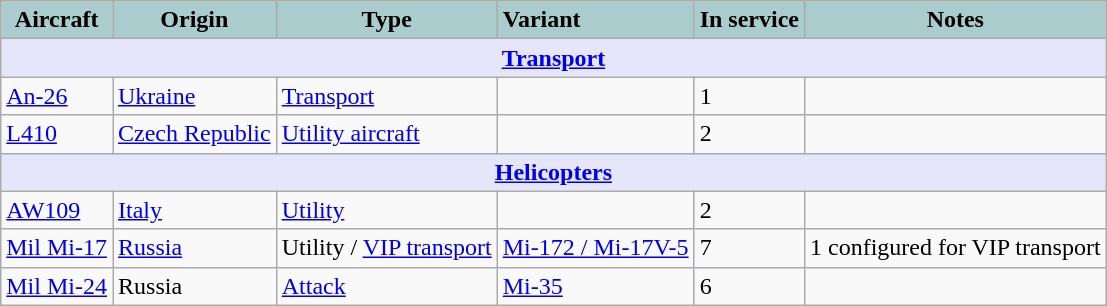<table class="wikitable">
<tr>
<th style="text-align:center; background:#acc;">Aircraft</th>
<th style="text-align: center; background:#acc;">Origin</th>
<th style="text-align:l center; background:#acc;">Type</th>
<th style="text-align:left; background:#acc;">Variant</th>
<th style="text-align:center; background:#acc;">In service</th>
<th style="text-align: center; background:#acc;">Notes</th>
</tr>
<tr>
<th colspan="7" style="align: center; background: lavender;"><a href='#'>Transport</a></th>
</tr>
<tr>
<td><a href='#'>An-26</a></td>
<td><a href='#'>Ukraine</a></td>
<td><a href='#'>Transport</a></td>
<td></td>
<td>1</td>
<td></td>
</tr>
<tr>
<td><a href='#'>L410</a></td>
<td><a href='#'>Czech Republic</a></td>
<td><a href='#'>Utility aircraft</a></td>
<td></td>
<td>2</td>
<td></td>
</tr>
<tr>
<th style="align: center; background: lavender;" colspan="7"><a href='#'>Helicopters</a></th>
</tr>
<tr>
<td><a href='#'>AW109</a></td>
<td><a href='#'>Italy</a></td>
<td><a href='#'>Utility</a></td>
<td></td>
<td>2</td>
<td></td>
</tr>
<tr>
<td><a href='#'>Mil Mi-17</a></td>
<td><a href='#'>Russia</a></td>
<td>Utility / <a href='#'>VIP transport</a></td>
<td><a href='#'>Mi-172 / Mi-17V-5</a></td>
<td>7</td>
<td>1 configured for VIP transport</td>
</tr>
<tr>
<td><a href='#'>Mil Mi-24</a></td>
<td>Russia</td>
<td><a href='#'>Attack</a></td>
<td><a href='#'>Mi-35</a></td>
<td>6</td>
<td></td>
</tr>
</table>
